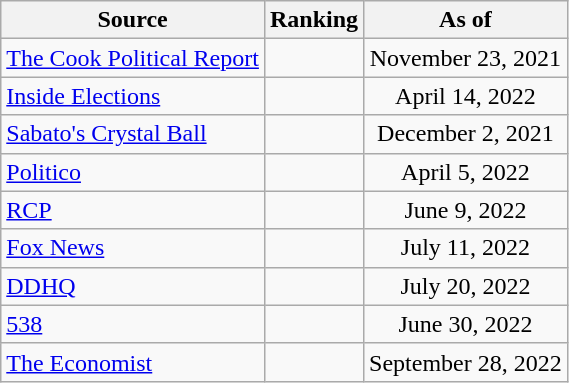<table class="wikitable" style="text-align:center">
<tr>
<th>Source</th>
<th>Ranking</th>
<th>As of</th>
</tr>
<tr>
<td align=left><a href='#'>The Cook Political Report</a></td>
<td></td>
<td>November 23, 2021</td>
</tr>
<tr>
<td align=left><a href='#'>Inside Elections</a></td>
<td></td>
<td>April 14, 2022</td>
</tr>
<tr>
<td align=left><a href='#'>Sabato's Crystal Ball</a></td>
<td></td>
<td>December 2, 2021</td>
</tr>
<tr>
<td style="text-align:left;"><a href='#'>Politico</a></td>
<td></td>
<td>April 5, 2022</td>
</tr>
<tr>
<td style="text-align:left;"><a href='#'>RCP</a></td>
<td></td>
<td>June 9, 2022</td>
</tr>
<tr>
<td align=left><a href='#'>Fox News</a></td>
<td></td>
<td>July 11, 2022</td>
</tr>
<tr>
<td style="text-align:left;"><a href='#'>DDHQ</a></td>
<td></td>
<td>July 20, 2022</td>
</tr>
<tr>
<td style="text-align:left;"><a href='#'>538</a></td>
<td></td>
<td>June 30, 2022</td>
</tr>
<tr>
<td align="left"><a href='#'>The Economist</a></td>
<td></td>
<td>September 28, 2022</td>
</tr>
</table>
